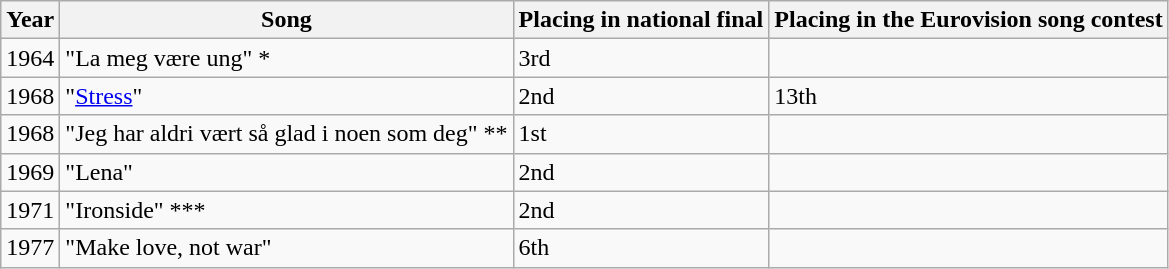<table class="wikitable">
<tr>
<th>Year</th>
<th>Song</th>
<th>Placing in national final</th>
<th>Placing in the Eurovision song contest</th>
</tr>
<tr>
<td>1964</td>
<td>"La meg være ung" *</td>
<td>3rd</td>
<td></td>
</tr>
<tr>
<td>1968</td>
<td>"<a href='#'>Stress</a>"</td>
<td>2nd</td>
<td>13th</td>
</tr>
<tr>
<td>1968</td>
<td>"Jeg har aldri vært så glad i noen som deg" **</td>
<td>1st</td>
<td></td>
</tr>
<tr>
<td>1969</td>
<td>"Lena"</td>
<td>2nd</td>
<td></td>
</tr>
<tr>
<td>1971</td>
<td>"Ironside" ***</td>
<td>2nd</td>
<td></td>
</tr>
<tr>
<td>1977</td>
<td>"Make love, not war"</td>
<td>6th</td>
</tr>
</table>
